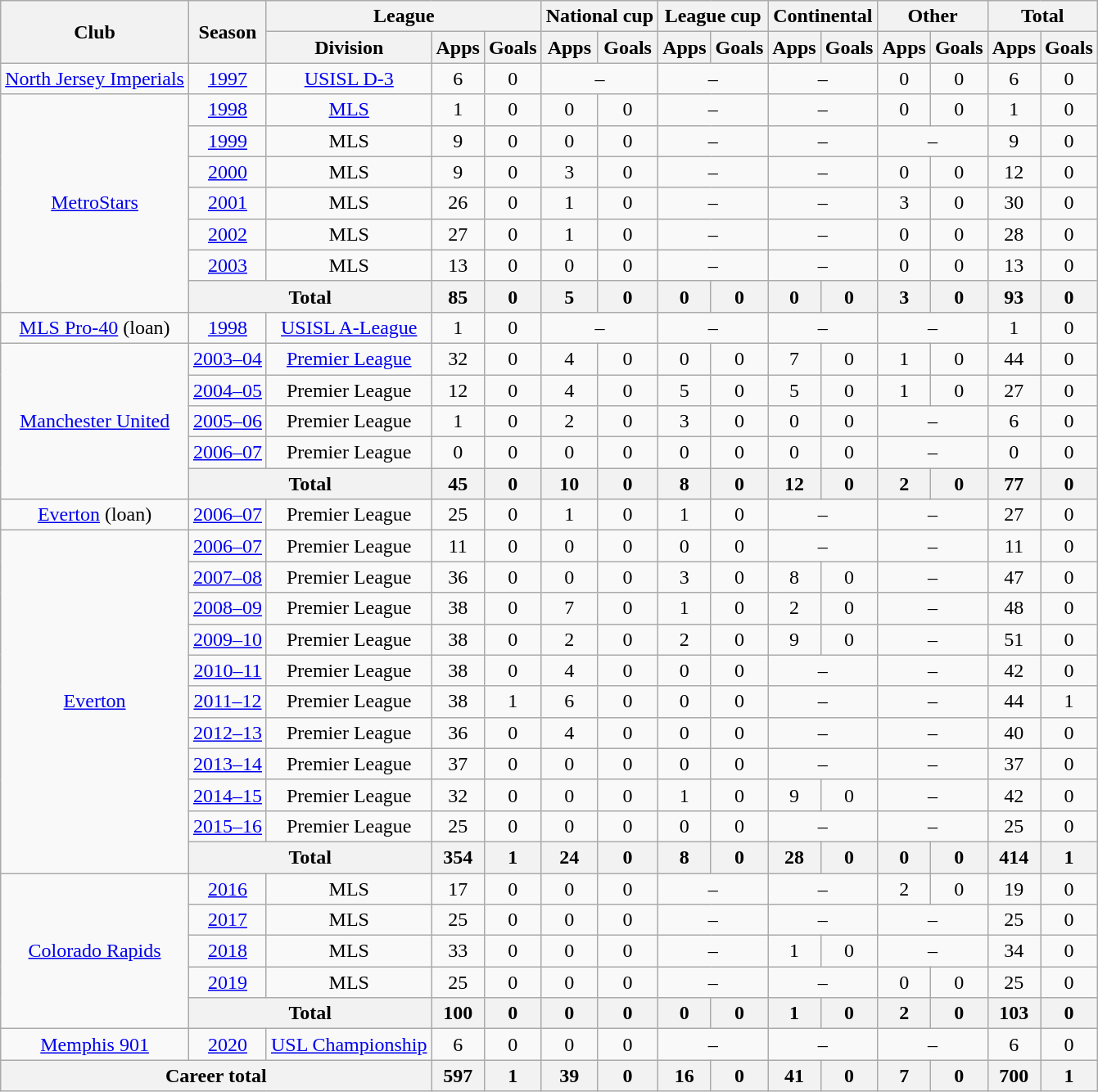<table class="wikitable" style="text-align:center">
<tr>
<th rowspan="2">Club</th>
<th rowspan="2">Season</th>
<th colspan="3">League</th>
<th colspan="2">National cup</th>
<th colspan="2">League cup</th>
<th colspan="2">Continental</th>
<th colspan="2">Other</th>
<th colspan="2">Total</th>
</tr>
<tr>
<th>Division</th>
<th>Apps</th>
<th>Goals</th>
<th>Apps</th>
<th>Goals</th>
<th>Apps</th>
<th>Goals</th>
<th>Apps</th>
<th>Goals</th>
<th>Apps</th>
<th>Goals</th>
<th>Apps</th>
<th>Goals</th>
</tr>
<tr>
<td><a href='#'>North Jersey Imperials</a></td>
<td><a href='#'>1997</a></td>
<td><a href='#'>USISL D-3</a></td>
<td>6</td>
<td>0</td>
<td colspan="2">–</td>
<td colspan="2">–</td>
<td colspan="2">–</td>
<td>0</td>
<td>0</td>
<td>6</td>
<td>0</td>
</tr>
<tr>
<td rowspan="7"><a href='#'>MetroStars</a></td>
<td><a href='#'>1998</a></td>
<td><a href='#'>MLS</a></td>
<td>1</td>
<td>0</td>
<td>0</td>
<td>0</td>
<td colspan="2">–</td>
<td colspan="2">–</td>
<td>0</td>
<td>0</td>
<td>1</td>
<td>0</td>
</tr>
<tr>
<td><a href='#'>1999</a></td>
<td>MLS</td>
<td>9</td>
<td>0</td>
<td>0</td>
<td>0</td>
<td colspan="2">–</td>
<td colspan="2">–</td>
<td colspan="2">–</td>
<td>9</td>
<td>0</td>
</tr>
<tr>
<td><a href='#'>2000</a></td>
<td>MLS</td>
<td>9</td>
<td>0</td>
<td>3</td>
<td>0</td>
<td colspan="2">–</td>
<td colspan="2">–</td>
<td>0</td>
<td>0</td>
<td>12</td>
<td>0</td>
</tr>
<tr>
<td><a href='#'>2001</a></td>
<td>MLS</td>
<td>26</td>
<td>0</td>
<td>1</td>
<td>0</td>
<td colspan="2">–</td>
<td colspan="2">–</td>
<td>3</td>
<td>0</td>
<td>30</td>
<td>0</td>
</tr>
<tr>
<td><a href='#'>2002</a></td>
<td>MLS</td>
<td>27</td>
<td>0</td>
<td>1</td>
<td>0</td>
<td colspan="2">–</td>
<td colspan="2">–</td>
<td>0</td>
<td>0</td>
<td>28</td>
<td>0</td>
</tr>
<tr>
<td><a href='#'>2003</a></td>
<td>MLS</td>
<td>13</td>
<td>0</td>
<td>0</td>
<td>0</td>
<td colspan="2">–</td>
<td colspan="2">–</td>
<td>0</td>
<td>0</td>
<td>13</td>
<td>0</td>
</tr>
<tr>
<th colspan="2">Total</th>
<th>85</th>
<th>0</th>
<th>5</th>
<th>0</th>
<th>0</th>
<th>0</th>
<th>0</th>
<th>0</th>
<th>3</th>
<th>0</th>
<th>93</th>
<th>0</th>
</tr>
<tr>
<td><a href='#'>MLS Pro-40</a> (loan)</td>
<td><a href='#'>1998</a></td>
<td><a href='#'>USISL A-League</a></td>
<td>1</td>
<td>0</td>
<td colspan="2">–</td>
<td colspan="2">–</td>
<td colspan="2">–</td>
<td colspan="2">–</td>
<td>1</td>
<td>0</td>
</tr>
<tr>
<td rowspan="5"><a href='#'>Manchester United</a></td>
<td><a href='#'>2003–04</a></td>
<td><a href='#'>Premier League</a></td>
<td>32</td>
<td>0</td>
<td>4</td>
<td>0</td>
<td>0</td>
<td>0</td>
<td>7</td>
<td>0</td>
<td>1</td>
<td>0</td>
<td>44</td>
<td>0</td>
</tr>
<tr>
<td><a href='#'>2004–05</a></td>
<td>Premier League</td>
<td>12</td>
<td>0</td>
<td>4</td>
<td>0</td>
<td>5</td>
<td>0</td>
<td>5</td>
<td>0</td>
<td>1</td>
<td>0</td>
<td>27</td>
<td>0</td>
</tr>
<tr>
<td><a href='#'>2005–06</a></td>
<td>Premier League</td>
<td>1</td>
<td>0</td>
<td>2</td>
<td>0</td>
<td>3</td>
<td>0</td>
<td>0</td>
<td>0</td>
<td colspan="2">–</td>
<td>6</td>
<td>0</td>
</tr>
<tr>
<td><a href='#'>2006–07</a></td>
<td>Premier League</td>
<td>0</td>
<td>0</td>
<td>0</td>
<td>0</td>
<td>0</td>
<td>0</td>
<td>0</td>
<td>0</td>
<td colspan="2">–</td>
<td>0</td>
<td>0</td>
</tr>
<tr>
<th colspan="2">Total</th>
<th>45</th>
<th>0</th>
<th>10</th>
<th>0</th>
<th>8</th>
<th>0</th>
<th>12</th>
<th>0</th>
<th>2</th>
<th>0</th>
<th>77</th>
<th>0</th>
</tr>
<tr>
<td><a href='#'>Everton</a> (loan)</td>
<td><a href='#'>2006–07</a></td>
<td>Premier League</td>
<td>25</td>
<td>0</td>
<td>1</td>
<td>0</td>
<td>1</td>
<td>0</td>
<td colspan="2">–</td>
<td colspan="2">–</td>
<td>27</td>
<td>0</td>
</tr>
<tr>
<td rowspan="11"><a href='#'>Everton</a></td>
<td><a href='#'>2006–07</a></td>
<td>Premier League</td>
<td>11</td>
<td>0</td>
<td>0</td>
<td>0</td>
<td>0</td>
<td>0</td>
<td colspan="2">–</td>
<td colspan="2">–</td>
<td>11</td>
<td>0</td>
</tr>
<tr>
<td><a href='#'>2007–08</a></td>
<td>Premier League</td>
<td>36</td>
<td>0</td>
<td>0</td>
<td>0</td>
<td>3</td>
<td>0</td>
<td>8</td>
<td>0</td>
<td colspan="2">–</td>
<td>47</td>
<td>0</td>
</tr>
<tr>
<td><a href='#'>2008–09</a></td>
<td>Premier League</td>
<td>38</td>
<td>0</td>
<td>7</td>
<td>0</td>
<td>1</td>
<td>0</td>
<td>2</td>
<td>0</td>
<td colspan="2">–</td>
<td>48</td>
<td>0</td>
</tr>
<tr>
<td><a href='#'>2009–10</a></td>
<td>Premier League</td>
<td>38</td>
<td>0</td>
<td>2</td>
<td>0</td>
<td>2</td>
<td>0</td>
<td>9</td>
<td>0</td>
<td colspan="2">–</td>
<td>51</td>
<td>0</td>
</tr>
<tr>
<td><a href='#'>2010–11</a></td>
<td>Premier League</td>
<td>38</td>
<td>0</td>
<td>4</td>
<td>0</td>
<td>0</td>
<td>0</td>
<td colspan="2">–</td>
<td colspan="2">–</td>
<td>42</td>
<td>0</td>
</tr>
<tr>
<td><a href='#'>2011–12</a></td>
<td>Premier League</td>
<td>38</td>
<td>1</td>
<td>6</td>
<td>0</td>
<td>0</td>
<td>0</td>
<td colspan="2">–</td>
<td colspan="2">–</td>
<td>44</td>
<td>1</td>
</tr>
<tr>
<td><a href='#'>2012–13</a></td>
<td>Premier League</td>
<td>36</td>
<td>0</td>
<td>4</td>
<td>0</td>
<td>0</td>
<td>0</td>
<td colspan="2">–</td>
<td colspan="2">–</td>
<td>40</td>
<td>0</td>
</tr>
<tr>
<td><a href='#'>2013–14</a></td>
<td>Premier League</td>
<td>37</td>
<td>0</td>
<td>0</td>
<td>0</td>
<td>0</td>
<td>0</td>
<td colspan="2">–</td>
<td colspan="2">–</td>
<td>37</td>
<td>0</td>
</tr>
<tr>
<td><a href='#'>2014–15</a></td>
<td>Premier League</td>
<td>32</td>
<td>0</td>
<td>0</td>
<td>0</td>
<td>1</td>
<td>0</td>
<td>9</td>
<td>0</td>
<td colspan="2">–</td>
<td>42</td>
<td>0</td>
</tr>
<tr>
<td><a href='#'>2015–16</a></td>
<td>Premier League</td>
<td>25</td>
<td>0</td>
<td>0</td>
<td>0</td>
<td>0</td>
<td>0</td>
<td colspan="2">–</td>
<td colspan="2">–</td>
<td>25</td>
<td>0</td>
</tr>
<tr>
<th colspan="2">Total</th>
<th>354</th>
<th>1</th>
<th>24</th>
<th>0</th>
<th>8</th>
<th>0</th>
<th>28</th>
<th>0</th>
<th>0</th>
<th>0</th>
<th>414</th>
<th>1</th>
</tr>
<tr>
<td rowspan="5"><a href='#'>Colorado Rapids</a></td>
<td><a href='#'>2016</a></td>
<td>MLS</td>
<td>17</td>
<td>0</td>
<td>0</td>
<td>0</td>
<td colspan="2">–</td>
<td colspan="2">–</td>
<td>2</td>
<td>0</td>
<td>19</td>
<td>0</td>
</tr>
<tr>
<td><a href='#'>2017</a></td>
<td>MLS</td>
<td>25</td>
<td>0</td>
<td>0</td>
<td>0</td>
<td colspan="2">–</td>
<td colspan="2">–</td>
<td colspan="2">–</td>
<td>25</td>
<td>0</td>
</tr>
<tr>
<td><a href='#'>2018</a></td>
<td>MLS</td>
<td>33</td>
<td>0</td>
<td>0</td>
<td>0</td>
<td colspan="2">–</td>
<td>1</td>
<td>0</td>
<td colspan="2">–</td>
<td>34</td>
<td>0</td>
</tr>
<tr>
<td><a href='#'>2019</a></td>
<td>MLS</td>
<td>25</td>
<td>0</td>
<td>0</td>
<td>0</td>
<td colspan="2">–</td>
<td colspan="2">–</td>
<td>0</td>
<td>0</td>
<td>25</td>
<td>0</td>
</tr>
<tr>
<th colspan="2">Total</th>
<th>100</th>
<th>0</th>
<th>0</th>
<th>0</th>
<th>0</th>
<th>0</th>
<th>1</th>
<th>0</th>
<th>2</th>
<th>0</th>
<th>103</th>
<th>0</th>
</tr>
<tr>
<td><a href='#'>Memphis 901</a></td>
<td><a href='#'>2020</a></td>
<td><a href='#'>USL Championship</a></td>
<td>6</td>
<td>0</td>
<td>0</td>
<td>0</td>
<td colspan="2">–</td>
<td colspan="2">–</td>
<td colspan="2">–</td>
<td>6</td>
<td>0</td>
</tr>
<tr>
<th colspan="3">Career total</th>
<th>597</th>
<th>1</th>
<th>39</th>
<th>0</th>
<th>16</th>
<th>0</th>
<th>41</th>
<th>0</th>
<th>7</th>
<th>0</th>
<th>700</th>
<th>1</th>
</tr>
</table>
